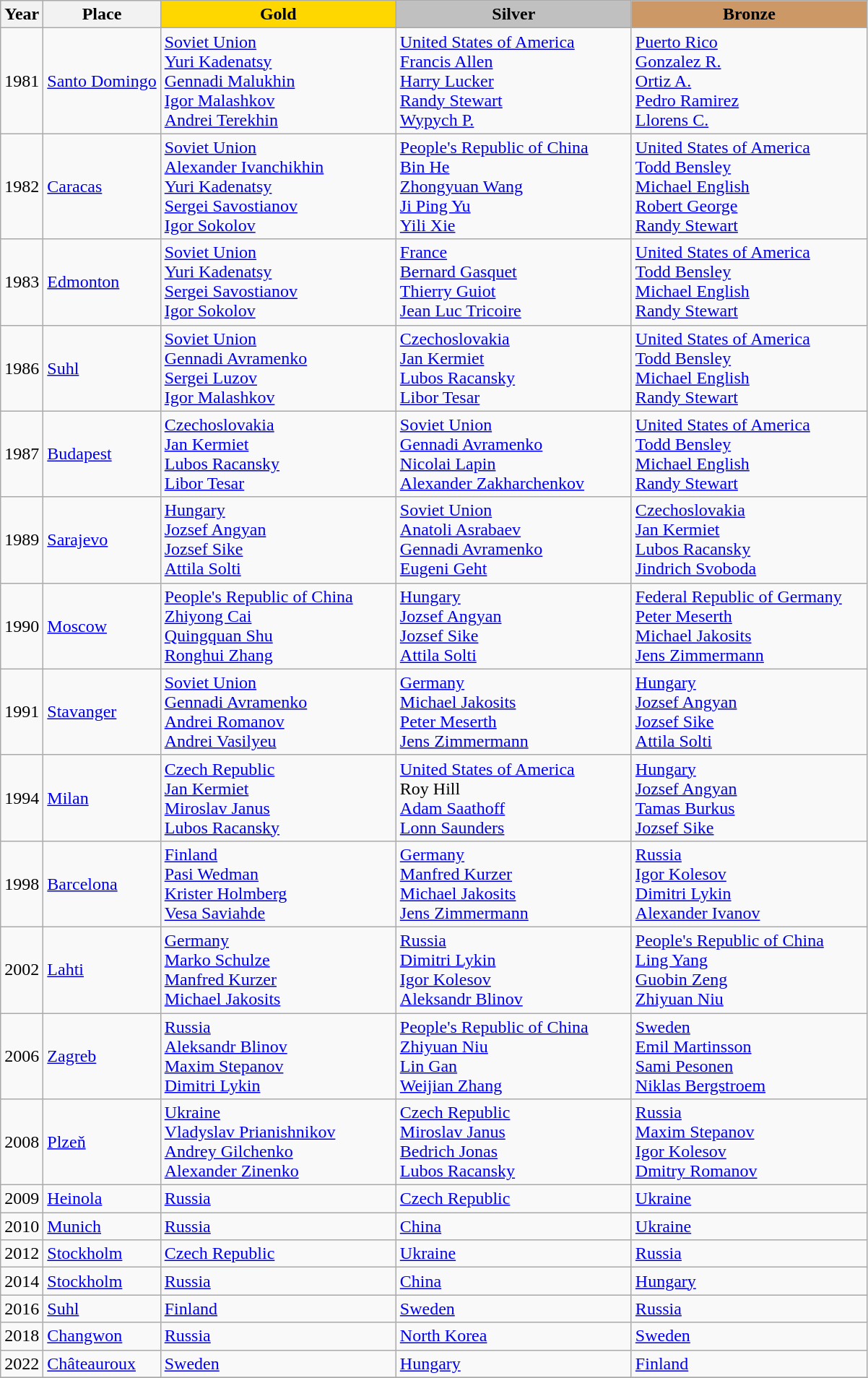<table class="wikitable">
<tr>
<th>Year</th>
<th>Place</th>
<th style="background:gold"    width="210">Gold</th>
<th style="background:silver"  width="210">Silver</th>
<th style="background:#cc9966" width="210">Bronze</th>
</tr>
<tr>
<td>1981</td>
<td> <a href='#'>Santo Domingo</a></td>
<td> <a href='#'>Soviet Union</a><br><a href='#'>Yuri Kadenatsy</a><br><a href='#'>Gennadi Malukhin</a><br><a href='#'>Igor Malashkov</a><br><a href='#'>Andrei Terekhin</a></td>
<td> <a href='#'>United States of America</a><br><a href='#'>Francis Allen</a><br><a href='#'>Harry Lucker</a><br><a href='#'>Randy Stewart</a><br><a href='#'>Wypych P.</a></td>
<td> <a href='#'>Puerto Rico</a><br><a href='#'>Gonzalez R.</a><br><a href='#'>Ortiz A.</a><br><a href='#'>Pedro Ramirez</a><br><a href='#'>Llorens C.</a></td>
</tr>
<tr>
<td>1982</td>
<td> <a href='#'>Caracas</a></td>
<td> <a href='#'>Soviet Union</a><br><a href='#'>Alexander Ivanchikhin</a><br><a href='#'>Yuri Kadenatsy</a><br><a href='#'>Sergei Savostianov</a><br><a href='#'>Igor Sokolov</a></td>
<td> <a href='#'>People's Republic of China</a><br><a href='#'>Bin He</a><br><a href='#'>Zhongyuan Wang</a><br><a href='#'>Ji Ping Yu</a><br><a href='#'>Yili Xie</a></td>
<td> <a href='#'>United States of America</a><br><a href='#'>Todd Bensley</a><br><a href='#'>Michael English</a><br><a href='#'>Robert George</a><br><a href='#'>Randy Stewart</a></td>
</tr>
<tr>
<td>1983</td>
<td> <a href='#'>Edmonton</a></td>
<td> <a href='#'>Soviet Union</a><br><a href='#'>Yuri Kadenatsy</a><br><a href='#'>Sergei Savostianov</a><br><a href='#'>Igor Sokolov</a></td>
<td> <a href='#'>France</a><br><a href='#'>Bernard Gasquet</a><br><a href='#'>Thierry Guiot</a><br><a href='#'>Jean Luc Tricoire</a></td>
<td> <a href='#'>United States of America</a><br><a href='#'>Todd Bensley</a><br><a href='#'>Michael English</a><br><a href='#'>Randy Stewart</a></td>
</tr>
<tr>
<td>1986</td>
<td> <a href='#'>Suhl</a></td>
<td> <a href='#'>Soviet Union</a><br><a href='#'>Gennadi Avramenko</a><br><a href='#'>Sergei Luzov</a><br><a href='#'>Igor Malashkov</a></td>
<td> <a href='#'>Czechoslovakia</a><br><a href='#'>Jan Kermiet</a><br><a href='#'>Lubos Racansky</a><br><a href='#'>Libor Tesar</a></td>
<td> <a href='#'>United States of America</a><br><a href='#'>Todd Bensley</a><br><a href='#'>Michael English</a><br><a href='#'>Randy Stewart</a></td>
</tr>
<tr>
<td>1987</td>
<td> <a href='#'>Budapest</a></td>
<td> <a href='#'>Czechoslovakia</a><br><a href='#'>Jan Kermiet</a><br><a href='#'>Lubos Racansky</a><br><a href='#'>Libor Tesar</a></td>
<td> <a href='#'>Soviet Union</a><br><a href='#'>Gennadi Avramenko</a><br><a href='#'>Nicolai Lapin</a><br><a href='#'>Alexander Zakharchenkov</a></td>
<td> <a href='#'>United States of America</a><br><a href='#'>Todd Bensley</a><br><a href='#'>Michael English</a><br><a href='#'>Randy Stewart</a></td>
</tr>
<tr>
<td>1989</td>
<td> <a href='#'>Sarajevo</a></td>
<td> <a href='#'>Hungary</a><br><a href='#'>Jozsef Angyan</a><br><a href='#'>Jozsef Sike</a><br><a href='#'>Attila Solti</a></td>
<td> <a href='#'>Soviet Union</a><br><a href='#'>Anatoli Asrabaev</a><br><a href='#'>Gennadi Avramenko</a><br><a href='#'>Eugeni Geht</a></td>
<td> <a href='#'>Czechoslovakia</a><br><a href='#'>Jan Kermiet</a><br><a href='#'>Lubos Racansky</a><br><a href='#'>Jindrich Svoboda</a></td>
</tr>
<tr>
<td>1990</td>
<td> <a href='#'>Moscow</a></td>
<td> <a href='#'>People's Republic of China</a><br><a href='#'>Zhiyong Cai</a><br><a href='#'>Quingquan Shu</a><br><a href='#'>Ronghui Zhang</a></td>
<td> <a href='#'>Hungary</a><br><a href='#'>Jozsef Angyan</a><br><a href='#'>Jozsef Sike</a><br><a href='#'>Attila Solti</a></td>
<td> <a href='#'>Federal Republic of Germany</a><br><a href='#'>Peter Meserth</a><br><a href='#'>Michael Jakosits</a><br><a href='#'>Jens Zimmermann</a></td>
</tr>
<tr>
<td>1991</td>
<td> <a href='#'>Stavanger</a></td>
<td> <a href='#'>Soviet Union</a><br><a href='#'>Gennadi Avramenko</a><br><a href='#'>Andrei Romanov</a><br><a href='#'>Andrei Vasilyeu</a></td>
<td> <a href='#'>Germany</a><br><a href='#'>Michael Jakosits</a><br><a href='#'>Peter Meserth</a><br><a href='#'>Jens Zimmermann</a></td>
<td> <a href='#'>Hungary</a><br><a href='#'>Jozsef Angyan</a><br><a href='#'>Jozsef Sike</a><br><a href='#'>Attila Solti</a></td>
</tr>
<tr>
<td>1994</td>
<td> <a href='#'>Milan</a></td>
<td> <a href='#'>Czech Republic</a><br><a href='#'>Jan Kermiet</a><br><a href='#'>Miroslav Janus</a><br><a href='#'>Lubos Racansky</a></td>
<td> <a href='#'>United States of America</a><br>Roy Hill<br><a href='#'>Adam Saathoff</a><br><a href='#'>Lonn Saunders</a></td>
<td> <a href='#'>Hungary</a><br><a href='#'>Jozsef Angyan</a><br><a href='#'>Tamas Burkus</a><br><a href='#'>Jozsef Sike</a></td>
</tr>
<tr>
<td>1998</td>
<td> <a href='#'>Barcelona</a></td>
<td> <a href='#'>Finland</a><br><a href='#'>Pasi Wedman</a><br><a href='#'>Krister Holmberg</a><br><a href='#'>Vesa Saviahde</a></td>
<td> <a href='#'>Germany</a><br><a href='#'>Manfred Kurzer</a><br><a href='#'>Michael Jakosits</a><br><a href='#'>Jens Zimmermann</a></td>
<td> <a href='#'>Russia</a><br><a href='#'>Igor Kolesov</a><br><a href='#'>Dimitri Lykin</a><br><a href='#'>Alexander Ivanov</a></td>
</tr>
<tr>
<td>2002</td>
<td> <a href='#'>Lahti</a></td>
<td> <a href='#'>Germany</a><br><a href='#'>Marko Schulze</a><br><a href='#'>Manfred Kurzer</a><br><a href='#'>Michael Jakosits</a></td>
<td> <a href='#'>Russia</a><br><a href='#'>Dimitri Lykin</a><br><a href='#'>Igor Kolesov</a><br><a href='#'>Aleksandr Blinov</a></td>
<td> <a href='#'>People's Republic of China</a><br><a href='#'>Ling Yang</a><br><a href='#'>Guobin Zeng</a><br><a href='#'>Zhiyuan Niu</a></td>
</tr>
<tr>
<td>2006</td>
<td> <a href='#'>Zagreb</a></td>
<td> <a href='#'>Russia</a><br><a href='#'>Aleksandr Blinov</a><br><a href='#'>Maxim Stepanov</a><br><a href='#'>Dimitri Lykin</a></td>
<td> <a href='#'>People's Republic of China</a><br><a href='#'>Zhiyuan Niu</a><br><a href='#'>Lin Gan</a><br><a href='#'>Weijian Zhang</a></td>
<td> <a href='#'>Sweden</a><br><a href='#'>Emil Martinsson</a><br><a href='#'>Sami Pesonen</a><br><a href='#'>Niklas Bergstroem</a></td>
</tr>
<tr>
<td>2008</td>
<td> <a href='#'>Plzeň</a></td>
<td> <a href='#'>Ukraine</a><br><a href='#'>Vladyslav Prianishnikov</a><br><a href='#'>Andrey Gilchenko</a><br><a href='#'>Alexander Zinenko</a></td>
<td> <a href='#'>Czech Republic</a><br><a href='#'>Miroslav Janus</a><br><a href='#'>Bedrich Jonas</a><br><a href='#'>Lubos Racansky</a></td>
<td> <a href='#'>Russia</a><br><a href='#'>Maxim Stepanov</a><br><a href='#'>Igor Kolesov</a><br><a href='#'>Dmitry Romanov</a></td>
</tr>
<tr>
<td>2009</td>
<td> <a href='#'>Heinola</a></td>
<td> <a href='#'>Russia</a></td>
<td> <a href='#'>Czech Republic</a></td>
<td> <a href='#'>Ukraine</a></td>
</tr>
<tr>
<td>2010</td>
<td> <a href='#'>Munich</a></td>
<td> <a href='#'>Russia</a></td>
<td> <a href='#'>China</a></td>
<td> <a href='#'>Ukraine</a></td>
</tr>
<tr>
<td>2012</td>
<td> <a href='#'>Stockholm</a></td>
<td> <a href='#'>Czech Republic</a></td>
<td> <a href='#'>Ukraine</a></td>
<td> <a href='#'>Russia</a></td>
</tr>
<tr>
<td>2014</td>
<td> <a href='#'>Stockholm</a></td>
<td> <a href='#'>Russia</a></td>
<td> <a href='#'>China</a></td>
<td> <a href='#'>Hungary</a></td>
</tr>
<tr>
<td>2016</td>
<td> <a href='#'>Suhl</a></td>
<td> <a href='#'>Finland</a></td>
<td> <a href='#'>Sweden</a></td>
<td> <a href='#'>Russia</a></td>
</tr>
<tr>
<td>2018</td>
<td> <a href='#'>Changwon</a></td>
<td> <a href='#'>Russia</a></td>
<td> <a href='#'>North Korea</a></td>
<td> <a href='#'>Sweden</a></td>
</tr>
<tr>
<td>2022</td>
<td> <a href='#'>Châteauroux</a></td>
<td> <a href='#'>Sweden</a></td>
<td> <a href='#'>Hungary</a></td>
<td> <a href='#'>Finland</a></td>
</tr>
<tr>
</tr>
</table>
